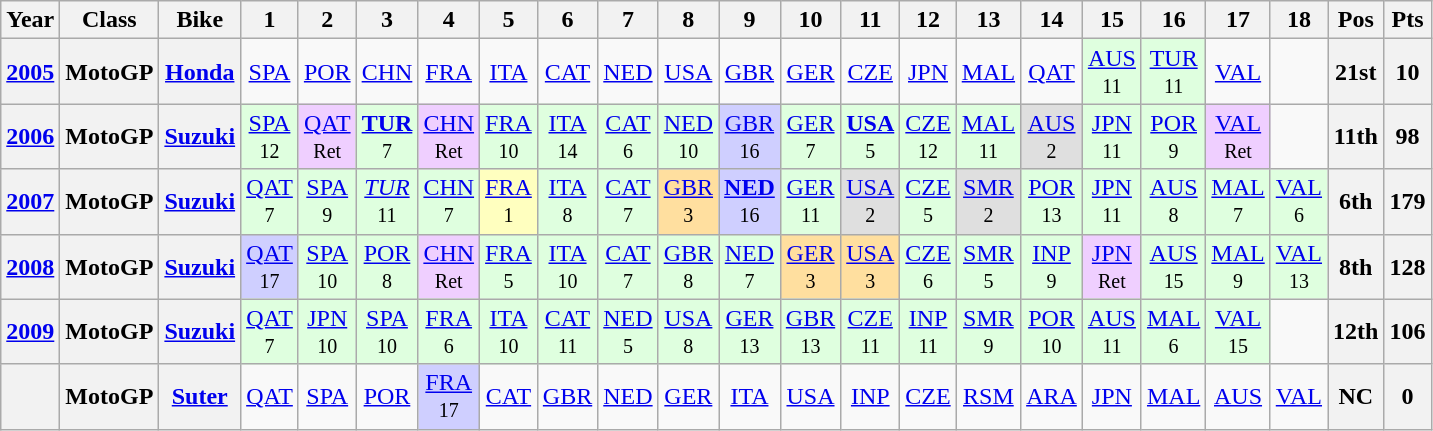<table class="wikitable" style="text-align:center">
<tr>
<th>Year</th>
<th>Class</th>
<th>Bike</th>
<th>1</th>
<th>2</th>
<th>3</th>
<th>4</th>
<th>5</th>
<th>6</th>
<th>7</th>
<th>8</th>
<th>9</th>
<th>10</th>
<th>11</th>
<th>12</th>
<th>13</th>
<th>14</th>
<th>15</th>
<th>16</th>
<th>17</th>
<th>18</th>
<th>Pos</th>
<th>Pts</th>
</tr>
<tr>
<th align="left"><a href='#'>2005</a></th>
<th align="left">MotoGP</th>
<th align="left"><a href='#'>Honda</a></th>
<td><a href='#'>SPA</a></td>
<td><a href='#'>POR</a></td>
<td><a href='#'>CHN</a></td>
<td><a href='#'>FRA</a></td>
<td><a href='#'>ITA</a></td>
<td><a href='#'>CAT</a></td>
<td><a href='#'>NED</a></td>
<td><a href='#'>USA</a></td>
<td><a href='#'>GBR</a></td>
<td><a href='#'>GER</a></td>
<td><a href='#'>CZE</a></td>
<td><a href='#'>JPN</a></td>
<td><a href='#'>MAL</a></td>
<td><a href='#'>QAT</a></td>
<td style="background:#DFFFDF;"><a href='#'>AUS</a><br><small>11</small></td>
<td style="background:#DFFFDF;"><a href='#'>TUR</a><br><small>11</small></td>
<td><a href='#'>VAL</a></td>
<td></td>
<th>21st</th>
<th>10</th>
</tr>
<tr>
<th align="left"><a href='#'>2006</a></th>
<th align="left">MotoGP</th>
<th align="left"><a href='#'>Suzuki</a></th>
<td style="background:#DFFFDF;"><a href='#'>SPA</a><br><small>12</small></td>
<td style="background:#EFCFFF;"><a href='#'>QAT</a><br><small>Ret</small></td>
<td style="background:#DFFFDF;"><strong><a href='#'>TUR</a></strong><br><small>7</small></td>
<td style="background:#EFCFFF;"><a href='#'>CHN</a><br><small>Ret</small></td>
<td style="background:#DFFFDF;"><a href='#'>FRA</a><br><small>10</small></td>
<td style="background:#DFFFDF;"><a href='#'>ITA</a><br><small>14</small></td>
<td style="background:#DFFFDF;"><a href='#'>CAT</a><br><small>6</small></td>
<td style="background:#DFFFDF;"><a href='#'>NED</a><br><small>10</small></td>
<td style="background:#CFCFFF;"><a href='#'>GBR</a><br><small>16</small></td>
<td style="background:#DFFFDF;"><a href='#'>GER</a><br><small>7</small></td>
<td style="background:#DFFFDF;"><strong><a href='#'>USA</a></strong><br><small>5</small></td>
<td style="background:#DFFFDF;"><a href='#'>CZE</a><br><small>12</small></td>
<td style="background:#DFFFDF;"><a href='#'>MAL</a><br><small>11</small></td>
<td style="background:#DFDFDF;"><a href='#'>AUS</a><br><small>2</small></td>
<td style="background:#DFFFDF;"><a href='#'>JPN</a><br><small>11</small></td>
<td style="background:#DFFFDF;"><a href='#'>POR</a><br><small>9</small></td>
<td style="background:#EFCFFF;"><a href='#'>VAL</a><br><small>Ret</small></td>
<td></td>
<th>11th</th>
<th>98</th>
</tr>
<tr>
<th align="left"><a href='#'>2007</a></th>
<th align="left">MotoGP</th>
<th align="left"><a href='#'>Suzuki</a></th>
<td style="background:#DFFFDF;"><a href='#'>QAT</a><br><small>7</small></td>
<td style="background:#DFFFDF;"><a href='#'>SPA</a> <br><small>9</small></td>
<td style="background:#DFFFDF;"><em><a href='#'>TUR</a></em><br><small>11</small></td>
<td style="background:#DFFFDF;"><a href='#'>CHN</a><br><small>7</small></td>
<td style="background:#FFFFBF;"><a href='#'>FRA</a><br><small>1</small></td>
<td style="background:#DFFFDF;"><a href='#'>ITA</a><br><small>8</small></td>
<td style="background:#DFFFDF;"><a href='#'>CAT</a><br><small>7</small></td>
<td style="background:#FFDF9F;"><a href='#'>GBR</a><br><small>3</small></td>
<td style="background:#CFCFFF;"><strong><a href='#'>NED</a></strong><br><small>16</small></td>
<td style="background:#DFFFDF;"><a href='#'>GER</a><br><small>11</small></td>
<td style="background:#DFDFDF;"><a href='#'>USA</a><br><small>2</small></td>
<td style="background:#DFFFDF;"><a href='#'>CZE</a><br><small>5</small></td>
<td style="background:#DFDFDF;"><a href='#'>SMR</a><br><small>2</small></td>
<td style="background:#DFFFDF;"><a href='#'>POR</a><br><small>13</small></td>
<td style="background:#DFFFDF;"><a href='#'>JPN</a><br><small>11</small></td>
<td style="background:#DFFFDF;"><a href='#'>AUS</a><br><small>8</small></td>
<td style="background:#DFFFDF;"><a href='#'>MAL</a><br><small>7</small></td>
<td style="background:#DFFFDF;"><a href='#'>VAL</a><br><small>6</small></td>
<th>6th</th>
<th>179</th>
</tr>
<tr>
<th align="left"><a href='#'>2008</a></th>
<th align="left">MotoGP</th>
<th align="left"><a href='#'>Suzuki</a></th>
<td style="background:#cfcfff;"><a href='#'>QAT</a><br><small>17</small></td>
<td style="background:#DFFFDF;"><a href='#'>SPA</a><br><small>10</small></td>
<td style="background:#DFFFDF;"><a href='#'>POR</a><br><small>8</small></td>
<td style="background:#EFCFFF;"><a href='#'>CHN</a><br><small>Ret</small></td>
<td style="background:#DFFFDF;"><a href='#'>FRA</a><br><small>5</small></td>
<td style="background:#DFFFDF;"><a href='#'>ITA</a><br><small>10</small></td>
<td style="background:#DFFFDF;"><a href='#'>CAT</a><br><small>7</small></td>
<td style="background:#DFFFDF;"><a href='#'>GBR</a><br><small>8</small></td>
<td style="background:#DFFFDF;"><a href='#'>NED</a><br><small>7</small></td>
<td style="background:#FFDF9F;"><a href='#'>GER</a><br><small>3</small></td>
<td style="background:#FFDF9F;"><a href='#'>USA</a><br><small>3</small></td>
<td style="background:#DFFFDF;"><a href='#'>CZE</a><br><small>6</small></td>
<td style="background:#DFFFDF;"><a href='#'>SMR</a><br><small>5</small></td>
<td style="background:#DFFFDF;"><a href='#'>INP</a><br><small>9</small></td>
<td style="background:#EFCFFF;"><a href='#'>JPN</a><br><small>Ret</small></td>
<td style="background:#DFFFDF;"><a href='#'>AUS</a><br><small>15</small></td>
<td style="background:#DFFFDF;"><a href='#'>MAL</a><br><small>9</small></td>
<td style="background:#DFFFDF;"><a href='#'>VAL</a><br><small>13</small></td>
<th>8th</th>
<th>128</th>
</tr>
<tr>
<th align="left"><a href='#'>2009</a></th>
<th align="left">MotoGP</th>
<th align="left"><a href='#'>Suzuki</a></th>
<td style="background:#DFFFDF;"><a href='#'>QAT</a><br><small>7</small></td>
<td style="background:#DFFFDF;"><a href='#'>JPN</a><br><small>10</small></td>
<td style="background:#DFFFDF;"><a href='#'>SPA</a><br><small>10</small></td>
<td style="background:#DFFFDF;"><a href='#'>FRA</a><br><small>6</small></td>
<td style="background:#DFFFDF;"><a href='#'>ITA</a><br><small>10</small></td>
<td style="background:#DFFFDF;"><a href='#'>CAT</a><br><small>11</small></td>
<td style="background:#DFFFDF;"><a href='#'>NED</a><br><small>5</small></td>
<td style="background:#DFFFDF;"><a href='#'>USA</a><br><small>8</small></td>
<td style="background:#DFFFDF;"><a href='#'>GER</a><br><small>13</small></td>
<td style="background:#DFFFDF;"><a href='#'>GBR</a><br><small>13</small></td>
<td style="background:#DFFFDF;"><a href='#'>CZE</a><br><small>11</small></td>
<td style="background:#DFFFDF;"><a href='#'>INP</a><br><small>11</small></td>
<td style="background:#DFFFDF;"><a href='#'>SMR</a><br><small>9</small></td>
<td style="background:#DFFFDF;"><a href='#'>POR</a><br><small>10</small></td>
<td style="background:#DFFFDF;"><a href='#'>AUS</a><br><small>11</small></td>
<td style="background:#DFFFDF;"><a href='#'>MAL</a><br><small>6</small></td>
<td style="background:#DFFFDF;"><a href='#'>VAL</a><br><small>15</small></td>
<td></td>
<th>12th</th>
<th>106</th>
</tr>
<tr>
<th align="left"></th>
<th align="left">MotoGP</th>
<th align="left"><a href='#'>Suter</a></th>
<td><a href='#'>QAT</a></td>
<td><a href='#'>SPA</a></td>
<td><a href='#'>POR</a></td>
<td style="background:#cfcfff;"><a href='#'>FRA</a><br><small>17</small></td>
<td><a href='#'>CAT</a></td>
<td><a href='#'>GBR</a></td>
<td><a href='#'>NED</a></td>
<td><a href='#'>GER</a></td>
<td><a href='#'>ITA</a></td>
<td><a href='#'>USA</a></td>
<td><a href='#'>INP</a></td>
<td><a href='#'>CZE</a></td>
<td><a href='#'>RSM</a></td>
<td><a href='#'>ARA</a></td>
<td><a href='#'>JPN</a></td>
<td><a href='#'>MAL</a></td>
<td><a href='#'>AUS</a></td>
<td><a href='#'>VAL</a></td>
<th>NC</th>
<th>0</th>
</tr>
</table>
